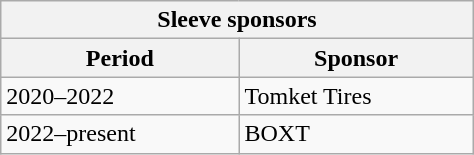<table class="wikitable plainrowheaders" style="width: 25%; text-align: centr; margin-left:1em; float: left">
<tr>
<th colspan=3>Sleeve sponsors</th>
</tr>
<tr>
<th scope="col">Period</th>
<th scope="col">Sponsor</th>
</tr>
<tr>
<td scope="row">2020–2022</td>
<td>Tomket Tires</td>
</tr>
<tr>
<td scope="row">2022–present</td>
<td>BOXT</td>
</tr>
</table>
